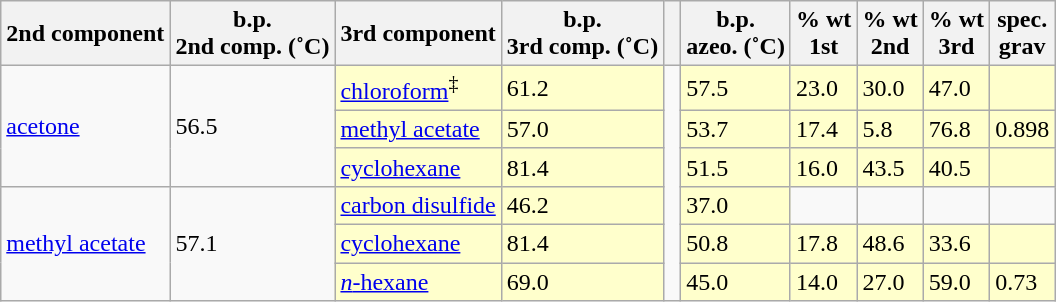<table class="wikitable">
<tr>
<th>2nd component</th>
<th>b.p.<br>2nd comp. (˚C)</th>
<th>3rd component</th>
<th>b.p.<br>3rd comp. (˚C)</th>
<th> </th>
<th>b.p.<br>azeo. (˚C)</th>
<th>% wt<br>1st</th>
<th>% wt<br> 2nd</th>
<th>% wt<br>3rd</th>
<th>spec.<br>grav</th>
</tr>
<tr>
<td rowspan="3"><a href='#'>acetone</a></td>
<td rowspan="3">56.5</td>
<td bgcolor="#FFFFCC"><a href='#'>chloroform</a><sup>‡</sup></td>
<td bgcolor="#FFFFCC">61.2</td>
<td rowspan="6"> </td>
<td bgcolor="#FFFFCC">57.5</td>
<td bgcolor="#FFFFCC">23.0</td>
<td bgcolor="#FFFFCC">30.0</td>
<td bgcolor="#FFFFCC">47.0</td>
<td bgcolor="#FFFFCC"></td>
</tr>
<tr bgcolor="#FFFFCC">
<td><a href='#'>methyl acetate</a></td>
<td>57.0</td>
<td>53.7</td>
<td>17.4</td>
<td>5.8</td>
<td>76.8</td>
<td>0.898</td>
</tr>
<tr bgcolor="#FFFFCC">
<td><a href='#'>cyclohexane</a></td>
<td>81.4</td>
<td>51.5</td>
<td>16.0</td>
<td>43.5</td>
<td>40.5</td>
<td></td>
</tr>
<tr>
<td rowspan="3"><a href='#'>methyl acetate</a></td>
<td rowspan="3">57.1</td>
<td bgcolor="#FFFFCC"><a href='#'>carbon disulfide</a></td>
<td bgcolor="#FFFFCC">46.2</td>
<td bgcolor="#FFFFCC">37.0</td>
<td></td>
<td></td>
<td></td>
<td></td>
</tr>
<tr bgcolor="#FFFFCC">
<td><a href='#'>cyclohexane</a></td>
<td>81.4</td>
<td>50.8</td>
<td>17.8</td>
<td>48.6</td>
<td>33.6</td>
<td></td>
</tr>
<tr bgcolor="#FFFFCC">
<td><a href='#'><em>n</em>-hexane</a></td>
<td>69.0</td>
<td>45.0</td>
<td>14.0</td>
<td>27.0</td>
<td>59.0</td>
<td>0.73</td>
</tr>
</table>
